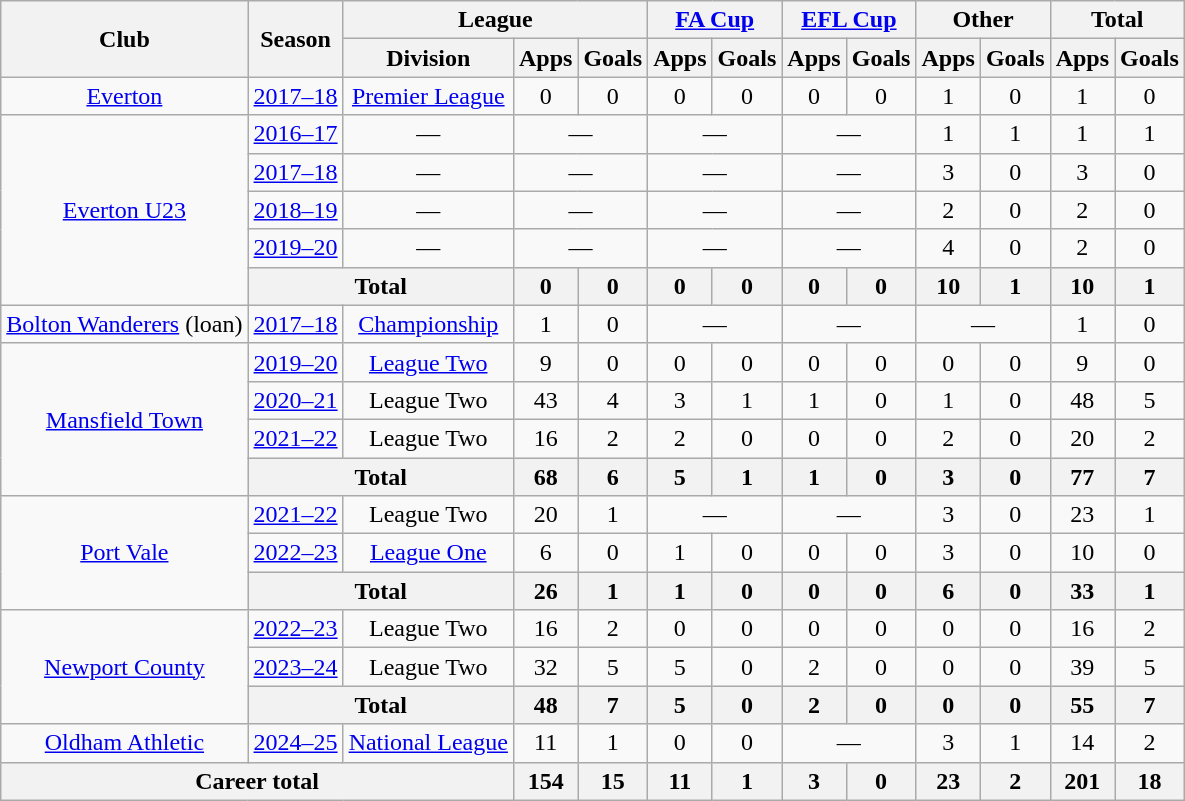<table class=wikitable style="text-align: center">
<tr>
<th rowspan=2>Club</th>
<th rowspan=2>Season</th>
<th colspan=3>League</th>
<th colspan=2><a href='#'>FA Cup</a></th>
<th colspan=2><a href='#'>EFL Cup</a></th>
<th colspan=2>Other</th>
<th colspan=2>Total</th>
</tr>
<tr>
<th>Division</th>
<th>Apps</th>
<th>Goals</th>
<th>Apps</th>
<th>Goals</th>
<th>Apps</th>
<th>Goals</th>
<th>Apps</th>
<th>Goals</th>
<th>Apps</th>
<th>Goals</th>
</tr>
<tr>
<td><a href='#'>Everton</a></td>
<td><a href='#'>2017–18</a></td>
<td><a href='#'>Premier League</a></td>
<td>0</td>
<td>0</td>
<td>0</td>
<td>0</td>
<td>0</td>
<td>0</td>
<td>1</td>
<td>0</td>
<td>1</td>
<td>0</td>
</tr>
<tr>
<td rowspan=5><a href='#'>Everton U23</a></td>
<td><a href='#'>2016–17</a></td>
<td>—</td>
<td colspan="2">—</td>
<td colspan="2">—</td>
<td colspan="2">—</td>
<td>1</td>
<td>1</td>
<td>1</td>
<td>1</td>
</tr>
<tr>
<td><a href='#'>2017–18</a></td>
<td>—</td>
<td colspan="2">—</td>
<td colspan="2">—</td>
<td colspan="2">—</td>
<td>3</td>
<td>0</td>
<td>3</td>
<td>0</td>
</tr>
<tr>
<td><a href='#'>2018–19</a></td>
<td>—</td>
<td colspan="2">—</td>
<td colspan="2">—</td>
<td colspan="2">—</td>
<td>2</td>
<td>0</td>
<td>2</td>
<td>0</td>
</tr>
<tr>
<td><a href='#'>2019–20</a></td>
<td>—</td>
<td colspan="2">—</td>
<td colspan="2">—</td>
<td colspan="2">—</td>
<td>4</td>
<td>0</td>
<td>2</td>
<td>0</td>
</tr>
<tr>
<th colspan="2">Total</th>
<th>0</th>
<th>0</th>
<th>0</th>
<th>0</th>
<th>0</th>
<th>0</th>
<th>10</th>
<th>1</th>
<th>10</th>
<th>1</th>
</tr>
<tr>
<td><a href='#'>Bolton Wanderers</a> (loan)</td>
<td><a href='#'>2017–18</a></td>
<td><a href='#'>Championship</a></td>
<td>1</td>
<td>0</td>
<td colspan="2">—</td>
<td colspan="2">—</td>
<td colspan="2">—</td>
<td>1</td>
<td>0</td>
</tr>
<tr>
<td rowspan=4><a href='#'>Mansfield Town</a></td>
<td><a href='#'>2019–20</a></td>
<td><a href='#'>League Two</a></td>
<td>9</td>
<td>0</td>
<td>0</td>
<td>0</td>
<td>0</td>
<td>0</td>
<td>0</td>
<td>0</td>
<td>9</td>
<td>0</td>
</tr>
<tr>
<td><a href='#'>2020–21</a></td>
<td>League Two</td>
<td>43</td>
<td>4</td>
<td>3</td>
<td>1</td>
<td>1</td>
<td>0</td>
<td>1</td>
<td>0</td>
<td>48</td>
<td>5</td>
</tr>
<tr>
<td><a href='#'>2021–22</a></td>
<td>League Two</td>
<td>16</td>
<td>2</td>
<td>2</td>
<td>0</td>
<td>0</td>
<td>0</td>
<td>2</td>
<td>0</td>
<td>20</td>
<td>2</td>
</tr>
<tr>
<th colspan="2">Total</th>
<th>68</th>
<th>6</th>
<th>5</th>
<th>1</th>
<th>1</th>
<th>0</th>
<th>3</th>
<th>0</th>
<th>77</th>
<th>7</th>
</tr>
<tr>
<td rowspan=3><a href='#'>Port Vale</a></td>
<td><a href='#'>2021–22</a></td>
<td>League Two</td>
<td>20</td>
<td>1</td>
<td colspan="2">—</td>
<td colspan="2">—</td>
<td>3</td>
<td>0</td>
<td>23</td>
<td>1</td>
</tr>
<tr>
<td><a href='#'>2022–23</a></td>
<td><a href='#'>League One</a></td>
<td>6</td>
<td>0</td>
<td>1</td>
<td>0</td>
<td>0</td>
<td>0</td>
<td>3</td>
<td>0</td>
<td>10</td>
<td>0</td>
</tr>
<tr>
<th colspan="2">Total</th>
<th>26</th>
<th>1</th>
<th>1</th>
<th>0</th>
<th>0</th>
<th>0</th>
<th>6</th>
<th>0</th>
<th>33</th>
<th>1</th>
</tr>
<tr>
<td rowspan=3><a href='#'>Newport County</a></td>
<td><a href='#'>2022–23</a></td>
<td>League Two</td>
<td>16</td>
<td>2</td>
<td>0</td>
<td>0</td>
<td>0</td>
<td>0</td>
<td>0</td>
<td>0</td>
<td>16</td>
<td>2</td>
</tr>
<tr>
<td><a href='#'>2023–24</a></td>
<td>League Two</td>
<td>32</td>
<td>5</td>
<td>5</td>
<td>0</td>
<td>2</td>
<td>0</td>
<td>0</td>
<td>0</td>
<td>39</td>
<td>5</td>
</tr>
<tr>
<th colspan="2">Total</th>
<th>48</th>
<th>7</th>
<th>5</th>
<th>0</th>
<th>2</th>
<th>0</th>
<th>0</th>
<th>0</th>
<th>55</th>
<th>7</th>
</tr>
<tr>
<td><a href='#'>Oldham Athletic</a></td>
<td><a href='#'>2024–25</a></td>
<td><a href='#'>National League</a></td>
<td>11</td>
<td>1</td>
<td>0</td>
<td>0</td>
<td colspan="2">—</td>
<td>3</td>
<td>1</td>
<td>14</td>
<td>2</td>
</tr>
<tr>
<th colspan=3>Career total</th>
<th>154</th>
<th>15</th>
<th>11</th>
<th>1</th>
<th>3</th>
<th>0</th>
<th>23</th>
<th>2</th>
<th>201</th>
<th>18</th>
</tr>
</table>
